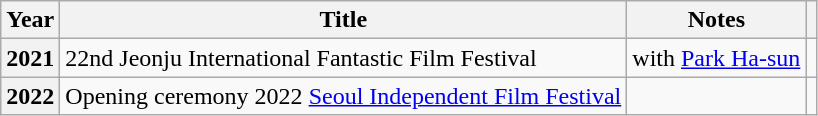<table class="wikitable plainrowheaders">
<tr>
<th scope="col">Year</th>
<th scope="col">Title</th>
<th scope="col">Notes</th>
<th scope="col" class="unsortable"></th>
</tr>
<tr>
<th scope="row">2021</th>
<td>22nd Jeonju International Fantastic Film Festival</td>
<td>with <a href='#'>Park Ha-sun</a></td>
<td style="text-align:center"></td>
</tr>
<tr>
<th scope="row">2022</th>
<td>Opening ceremony 2022 <a href='#'>Seoul Independent Film Festival</a></td>
<td></td>
<td style="text-align:center"></td>
</tr>
</table>
